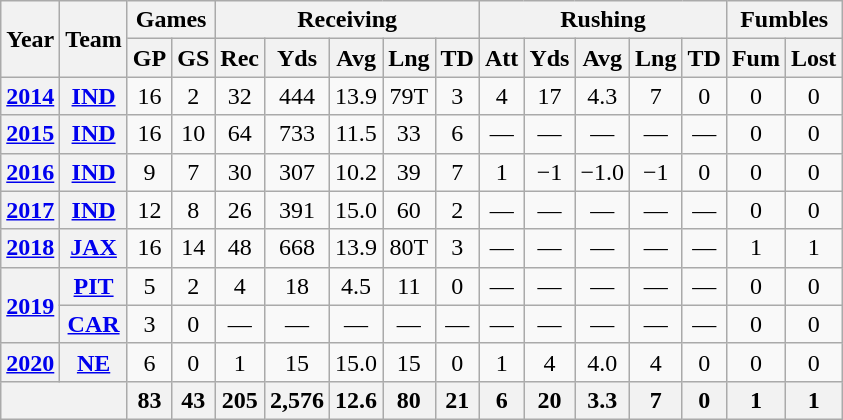<table class=wikitable style="text-align:center;">
<tr>
<th rowspan="2">Year</th>
<th rowspan="2">Team</th>
<th colspan="2">Games</th>
<th colspan="5">Receiving</th>
<th colspan="5">Rushing</th>
<th colspan="2">Fumbles</th>
</tr>
<tr>
<th>GP</th>
<th>GS</th>
<th>Rec</th>
<th>Yds</th>
<th>Avg</th>
<th>Lng</th>
<th>TD</th>
<th>Att</th>
<th>Yds</th>
<th>Avg</th>
<th>Lng</th>
<th>TD</th>
<th>Fum</th>
<th>Lost</th>
</tr>
<tr>
<th><a href='#'>2014</a></th>
<th><a href='#'>IND</a></th>
<td>16</td>
<td>2</td>
<td>32</td>
<td>444</td>
<td>13.9</td>
<td>79T</td>
<td>3</td>
<td>4</td>
<td>17</td>
<td>4.3</td>
<td>7</td>
<td>0</td>
<td>0</td>
<td>0</td>
</tr>
<tr>
<th><a href='#'>2015</a></th>
<th><a href='#'>IND</a></th>
<td>16</td>
<td>10</td>
<td>64</td>
<td>733</td>
<td>11.5</td>
<td>33</td>
<td>6</td>
<td>—</td>
<td>—</td>
<td>—</td>
<td>—</td>
<td>—</td>
<td>0</td>
<td>0</td>
</tr>
<tr>
<th><a href='#'>2016</a></th>
<th><a href='#'>IND</a></th>
<td>9</td>
<td>7</td>
<td>30</td>
<td>307</td>
<td>10.2</td>
<td>39</td>
<td>7</td>
<td>1</td>
<td>−1</td>
<td>−1.0</td>
<td>−1</td>
<td>0</td>
<td>0</td>
<td>0</td>
</tr>
<tr>
<th><a href='#'>2017</a></th>
<th><a href='#'>IND</a></th>
<td>12</td>
<td>8</td>
<td>26</td>
<td>391</td>
<td>15.0</td>
<td>60</td>
<td>2</td>
<td>—</td>
<td>—</td>
<td>—</td>
<td>—</td>
<td>—</td>
<td>0</td>
<td>0</td>
</tr>
<tr>
<th><a href='#'>2018</a></th>
<th><a href='#'>JAX</a></th>
<td>16</td>
<td>14</td>
<td>48</td>
<td>668</td>
<td>13.9</td>
<td>80T</td>
<td>3</td>
<td>—</td>
<td>—</td>
<td>—</td>
<td>—</td>
<td>—</td>
<td>1</td>
<td>1</td>
</tr>
<tr>
<th rowspan="2"><a href='#'>2019</a></th>
<th><a href='#'>PIT</a></th>
<td>5</td>
<td>2</td>
<td>4</td>
<td>18</td>
<td>4.5</td>
<td>11</td>
<td>0</td>
<td>—</td>
<td>—</td>
<td>—</td>
<td>—</td>
<td>—</td>
<td>0</td>
<td>0</td>
</tr>
<tr>
<th><a href='#'>CAR</a></th>
<td>3</td>
<td>0</td>
<td>—</td>
<td>—</td>
<td>—</td>
<td>—</td>
<td>—</td>
<td>—</td>
<td>—</td>
<td>—</td>
<td>—</td>
<td>—</td>
<td>0</td>
<td>0</td>
</tr>
<tr>
<th><a href='#'>2020</a></th>
<th><a href='#'>NE</a></th>
<td>6</td>
<td>0</td>
<td>1</td>
<td>15</td>
<td>15.0</td>
<td>15</td>
<td>0</td>
<td>1</td>
<td>4</td>
<td>4.0</td>
<td>4</td>
<td>0</td>
<td>0</td>
<td>0</td>
</tr>
<tr>
<th colspan="2"></th>
<th>83</th>
<th>43</th>
<th>205</th>
<th>2,576</th>
<th>12.6</th>
<th>80</th>
<th>21</th>
<th>6</th>
<th>20</th>
<th>3.3</th>
<th>7</th>
<th>0</th>
<th>1</th>
<th>1</th>
</tr>
</table>
